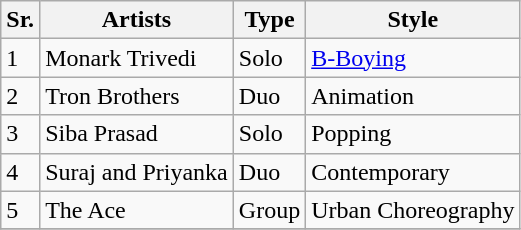<table class=wikitable>
<tr>
<th>Sr.</th>
<th>Artists</th>
<th>Type</th>
<th>Style</th>
</tr>
<tr>
<td>1</td>
<td>Monark Trivedi</td>
<td>Solo</td>
<td><a href='#'>B-Boying</a></td>
</tr>
<tr>
<td>2</td>
<td>Tron Brothers</td>
<td>Duo</td>
<td Popping>Animation</td>
</tr>
<tr>
<td>3</td>
<td>Siba Prasad</td>
<td>Solo</td>
<td>Popping</td>
</tr>
<tr>
<td>4</td>
<td>Suraj and Priyanka</td>
<td>Duo</td>
<td Contemporary dance>Contemporary</td>
</tr>
<tr>
<td>5</td>
<td>The Ace</td>
<td>Group</td>
<td>Urban Choreography</td>
</tr>
<tr>
</tr>
</table>
